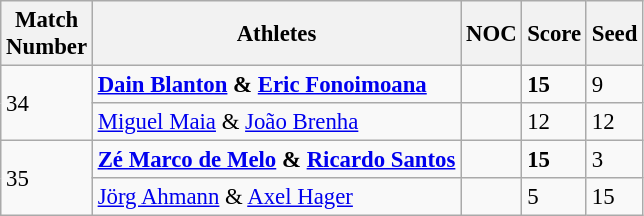<table class="wikitable" style="font-size:95%;">
<tr>
<th>Match <br>Number</th>
<th align="center">Athletes</th>
<th>NOC</th>
<th>Score</th>
<th>Seed</th>
</tr>
<tr>
<td Rowspan=2>34</td>
<td><strong><a href='#'>Dain Blanton</a> & <a href='#'>Eric Fonoimoana</a></strong></td>
<td></td>
<td><strong>15</strong></td>
<td>9</td>
</tr>
<tr>
<td><a href='#'>Miguel Maia</a> & <a href='#'>João Brenha</a></td>
<td></td>
<td>12</td>
<td>12</td>
</tr>
<tr>
<td Rowspan=2>35</td>
<td><strong><a href='#'>Zé Marco de Melo</a> & <a href='#'>Ricardo Santos</a></strong></td>
<td></td>
<td><strong>15</strong></td>
<td>3</td>
</tr>
<tr>
<td><a href='#'>Jörg Ahmann</a> & <a href='#'>Axel Hager</a></td>
<td></td>
<td>5</td>
<td>15</td>
</tr>
</table>
